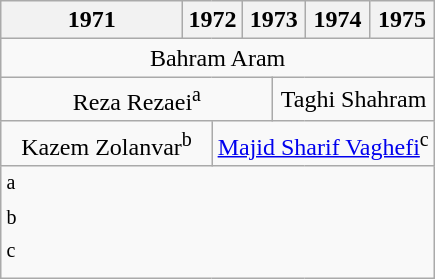<table class="wikitable" style="text-align:center; margin-left:1em; float:right;">
<tr>
<th>1971</th>
<th colspan=2>1972</th>
<th colspan=2>1973</th>
<th>1974</th>
<th>1975</th>
</tr>
<tr>
<td colspan=7>Bahram Aram</td>
</tr>
<tr>
<td colspan=4>Reza Rezaei<sup>a</sup></td>
<td colspan=3>Taghi Shahram</td>
</tr>
<tr>
<td colspan=2>Kazem Zolanvar<sup>b</sup></td>
<td colspan=5><a href='#'>Majid Sharif Vaghefi</a><sup>c</sup></td>
</tr>
<tr>
<td colspan=7 align=left><sup>a</sup> <br><sup>b</sup> <br><sup>c</sup> </td>
</tr>
</table>
